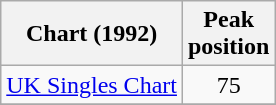<table class="wikitable">
<tr>
<th>Chart (1992)</th>
<th>Peak<br>position</th>
</tr>
<tr>
<td><a href='#'>UK Singles Chart</a></td>
<td align="center">75</td>
</tr>
<tr>
</tr>
</table>
